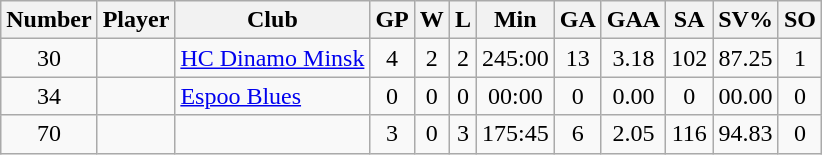<table class="wikitable sortable" style="text-align: center;">
<tr>
<th>Number</th>
<th>Player</th>
<th>Club</th>
<th>GP</th>
<th>W</th>
<th>L</th>
<th>Min</th>
<th>GA</th>
<th>GAA</th>
<th>SA</th>
<th>SV%</th>
<th>SO</th>
</tr>
<tr>
<td>30</td>
<td align=left></td>
<td align=left> <a href='#'>HC Dinamo Minsk</a></td>
<td>4</td>
<td>2</td>
<td>2</td>
<td>245:00</td>
<td>13</td>
<td>3.18</td>
<td>102</td>
<td>87.25</td>
<td>1</td>
</tr>
<tr>
<td>34</td>
<td align=left></td>
<td align=left> <a href='#'>Espoo Blues</a></td>
<td>0</td>
<td>0</td>
<td>0</td>
<td>00:00</td>
<td>0</td>
<td>0.00</td>
<td>0</td>
<td>00.00</td>
<td>0</td>
</tr>
<tr>
<td>70</td>
<td align=left></td>
<td align=left></td>
<td>3</td>
<td>0</td>
<td>3</td>
<td>175:45</td>
<td>6</td>
<td>2.05</td>
<td>116</td>
<td>94.83</td>
<td>0</td>
</tr>
</table>
